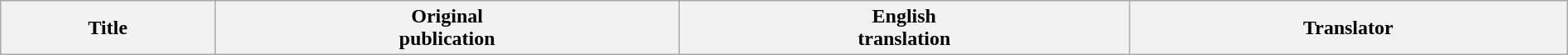<table class="wikitable" style="width:100%; margin:auto;">
<tr>
<th>Title</th>
<th>Original<br>publication</th>
<th>English<br>translation</th>
<th>Translator<br>

</th>
</tr>
</table>
